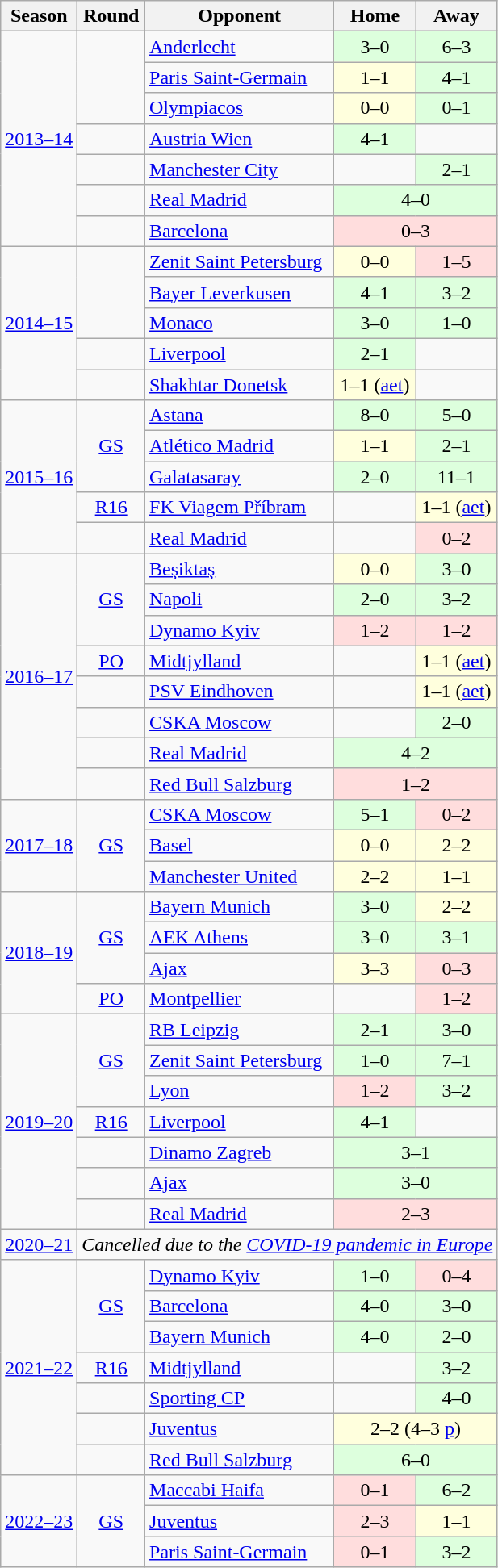<table class="wikitable collapsible collapsed" style="text-align: center;">
<tr>
<th>Season</th>
<th>Round</th>
<th>Opponent</th>
<th>Home</th>
<th>Away</th>
</tr>
<tr>
<td rowspan=7><a href='#'>2013–14</a></td>
<td rowspan=3></td>
<td align="left"> <a href='#'>Anderlecht</a></td>
<td bgcolor="#ddffdd">3–0</td>
<td bgcolor="#ddffdd">6–3</td>
</tr>
<tr>
<td align="left"> <a href='#'>Paris Saint-Germain</a></td>
<td bgcolor="#ffffdd">1–1</td>
<td bgcolor="#ddffdd">4–1</td>
</tr>
<tr>
<td align="left"> <a href='#'>Olympiacos</a></td>
<td bgcolor="#ffffdd">0–0</td>
<td bgcolor="#ddffdd">0–1</td>
</tr>
<tr>
<td></td>
<td align="left"> <a href='#'>Austria Wien</a></td>
<td bgcolor="#ddffdd">4–1</td>
<td></td>
</tr>
<tr>
<td></td>
<td align="left"> <a href='#'>Manchester City</a></td>
<td></td>
<td bgcolor="#ddffdd">2–1</td>
</tr>
<tr>
<td></td>
<td align="left"> <a href='#'>Real Madrid</a></td>
<td colspan=2 bgcolor="#ddffdd">4–0</td>
</tr>
<tr>
<td></td>
<td align="left"> <a href='#'>Barcelona</a></td>
<td colspan=2 bgcolor="#ffdddd">0–3</td>
</tr>
<tr>
<td rowspan=5><a href='#'>2014–15</a></td>
<td rowspan=3></td>
<td align="left"> <a href='#'>Zenit Saint Petersburg</a></td>
<td bgcolor="#ffffdd">0–0</td>
<td bgcolor="#ffdddd">1–5</td>
</tr>
<tr>
<td align="left"> <a href='#'>Bayer Leverkusen</a></td>
<td bgcolor="#ddffdd">4–1</td>
<td bgcolor="#ddffdd">3–2</td>
</tr>
<tr>
<td align="left"> <a href='#'>Monaco</a></td>
<td bgcolor="#ddffdd">3–0</td>
<td bgcolor="#ddffdd">1–0</td>
</tr>
<tr>
<td></td>
<td align="left"> <a href='#'>Liverpool</a></td>
<td bgcolor="#ddffdd">2–1</td>
<td></td>
</tr>
<tr>
<td></td>
<td align="left"> <a href='#'>Shakhtar Donetsk</a></td>
<td bgcolor="#ffffdd">1–1 (<a href='#'>aet</a>) </td>
<td></td>
</tr>
<tr>
<td rowspan=5><a href='#'>2015–16</a></td>
<td rowspan=3><a href='#'>GS</a></td>
<td align="left"> <a href='#'>Astana</a></td>
<td bgcolor="#ddffdd">8–0</td>
<td bgcolor="#ddffdd">5–0</td>
</tr>
<tr>
<td align="left"> <a href='#'>Atlético Madrid</a></td>
<td bgcolor="#ffffdd">1–1</td>
<td bgcolor="#ddffdd">2–1</td>
</tr>
<tr>
<td align="left"> <a href='#'>Galatasaray</a></td>
<td bgcolor="#ddffdd">2–0</td>
<td bgcolor="#ddffdd">11–1</td>
</tr>
<tr>
<td><a href='#'>R16</a></td>
<td align="left"> <a href='#'>FK Viagem Příbram</a></td>
<td></td>
<td bgcolor="#ffffdd">1–1 (<a href='#'>aet</a>) </td>
</tr>
<tr>
<td></td>
<td align="left"> <a href='#'>Real Madrid</a></td>
<td></td>
<td bgcolor="#ffdddd">0–2</td>
</tr>
<tr>
<td rowspan=8><a href='#'>2016–17</a></td>
<td rowspan=3><a href='#'>GS</a></td>
<td align="left"> <a href='#'>Beşiktaş</a></td>
<td bgcolor="#ffffdd">0–0</td>
<td bgcolor="#ddffdd">3–0</td>
</tr>
<tr>
<td align="left"> <a href='#'>Napoli</a></td>
<td bgcolor="#ddffdd">2–0</td>
<td bgcolor="#ddffdd">3–2</td>
</tr>
<tr>
<td align="left"> <a href='#'>Dynamo Kyiv</a></td>
<td bgcolor="#ffdddd">1–2</td>
<td bgcolor="#ffdddd">1–2</td>
</tr>
<tr>
<td><a href='#'>PO</a></td>
<td align="left"> <a href='#'>Midtjylland</a></td>
<td></td>
<td bgcolor="#ffffdd">1–1 (<a href='#'>aet</a>) </td>
</tr>
<tr>
<td></td>
<td align="left"> <a href='#'>PSV Eindhoven</a></td>
<td></td>
<td bgcolor="#ffffdd">1–1 (<a href='#'>aet</a>) </td>
</tr>
<tr>
<td></td>
<td align="left"> <a href='#'>CSKA Moscow</a></td>
<td></td>
<td bgcolor="#ddffdd">2–0</td>
</tr>
<tr>
<td></td>
<td align="left"> <a href='#'>Real Madrid</a></td>
<td colspan=2 bgcolor="#ddffdd">4–2</td>
</tr>
<tr>
<td></td>
<td align="left"> <a href='#'>Red Bull Salzburg</a></td>
<td colspan=2 bgcolor="#ffdddd">1–2</td>
</tr>
<tr>
<td rowspan=3><a href='#'>2017–18</a></td>
<td rowspan=3><a href='#'>GS</a></td>
<td align="left"> <a href='#'>CSKA Moscow</a></td>
<td bgcolor="#ddffdd">5–1</td>
<td bgcolor="#ffdddd">0–2</td>
</tr>
<tr>
<td align="left"> <a href='#'>Basel</a></td>
<td bgcolor="#ffffdd">0–0</td>
<td bgcolor="#ffffdd">2–2</td>
</tr>
<tr>
<td align="left"> <a href='#'>Manchester United</a></td>
<td bgcolor="#ffffdd">2–2</td>
<td bgcolor="#ffffdd">1–1</td>
</tr>
<tr>
<td rowspan=4><a href='#'>2018–19</a></td>
<td rowspan=3><a href='#'>GS</a></td>
<td align="left"> <a href='#'>Bayern Munich</a></td>
<td bgcolor="#ddffdd">3–0</td>
<td bgcolor="#ffffdd">2–2</td>
</tr>
<tr>
<td align="left"> <a href='#'>AEK Athens</a></td>
<td bgcolor="#ddffdd">3–0</td>
<td bgcolor="#ddffdd">3–1</td>
</tr>
<tr>
<td align="left"> <a href='#'>Ajax</a></td>
<td bgcolor="#ffffdd">3–3</td>
<td bgcolor="#ffdddd">0–3</td>
</tr>
<tr>
<td><a href='#'>PO</a></td>
<td align="left"> <a href='#'>Montpellier</a></td>
<td></td>
<td bgcolor="#ffdddd">1–2</td>
</tr>
<tr>
<td rowspan=7><a href='#'>2019–20</a></td>
<td rowspan=3><a href='#'>GS</a></td>
<td align="left"> <a href='#'>RB Leipzig</a></td>
<td bgcolor="#ddffdd">2–1</td>
<td bgcolor="#ddffdd">3–0</td>
</tr>
<tr>
<td align="left"> <a href='#'>Zenit Saint Petersburg</a></td>
<td bgcolor="#ddffdd">1–0</td>
<td bgcolor="#ddffdd">7–1</td>
</tr>
<tr>
<td align="left"> <a href='#'>Lyon</a></td>
<td bgcolor="#ffdddd">1–2</td>
<td bgcolor="#ddffdd">3–2</td>
</tr>
<tr>
<td><a href='#'>R16</a></td>
<td align="left"> <a href='#'>Liverpool</a></td>
<td bgcolor="#ddffdd">4–1</td>
<td></td>
</tr>
<tr>
<td></td>
<td align="left"> <a href='#'>Dinamo Zagreb</a></td>
<td colspan=2 bgcolor="#ddffdd">3–1</td>
</tr>
<tr>
<td></td>
<td align="left"> <a href='#'>Ajax</a></td>
<td colspan=2 bgcolor="#ddffdd">3–0</td>
</tr>
<tr>
<td></td>
<td align="left"> <a href='#'>Real Madrid</a></td>
<td colspan=2 bgcolor="#ffdddd">2–3</td>
</tr>
<tr>
<td><a href='#'>2020–21</a></td>
<td colspan=4><em>Cancelled due to the <a href='#'>COVID-19 pandemic in Europe</a></em></td>
</tr>
<tr>
<td rowspan=7><a href='#'>2021–22</a></td>
<td rowspan=3><a href='#'>GS</a></td>
<td align="left"> <a href='#'>Dynamo Kyiv</a></td>
<td bgcolor="#ddffdd">1–0</td>
<td bgcolor="#ffdddd">0–4</td>
</tr>
<tr>
<td align="left"> <a href='#'>Barcelona</a></td>
<td bgcolor="#ddffdd">4–0</td>
<td bgcolor="#ddffdd">3–0</td>
</tr>
<tr>
<td align="left"> <a href='#'>Bayern Munich</a></td>
<td bgcolor="#ddffdd">4–0</td>
<td bgcolor="#ddffdd">2–0</td>
</tr>
<tr>
<td><a href='#'>R16</a></td>
<td align="left"> <a href='#'>Midtjylland</a></td>
<td></td>
<td bgcolor="#ddffdd">3–2</td>
</tr>
<tr>
<td></td>
<td align="left"> <a href='#'>Sporting CP</a></td>
<td></td>
<td colspan=2 bgcolor="#ddffdd">4–0</td>
</tr>
<tr>
<td></td>
<td align="left"> <a href='#'>Juventus</a></td>
<td colspan=2 bgcolor="#ffffdd">2–2 (4–3 <a href='#'>p</a>)</td>
</tr>
<tr>
<td></td>
<td align="left"> <a href='#'>Red Bull Salzburg</a></td>
<td colspan=2 bgcolor="#ddffdd">6–0</td>
</tr>
<tr>
<td rowspan=3><a href='#'>2022–23</a></td>
<td rowspan=3><a href='#'>GS</a></td>
<td align="left"> <a href='#'>Maccabi Haifa</a></td>
<td bgcolor="#ffdddd">0–1</td>
<td colspan=2 bgcolor="#ddffdd">6–2</td>
</tr>
<tr>
<td align="left"> <a href='#'>Juventus</a></td>
<td bgcolor="#ffdddd">2–3</td>
<td bgcolor="#ffffdd">1–1</td>
</tr>
<tr>
<td align="left"> <a href='#'>Paris Saint-Germain</a></td>
<td bgcolor="#ffdddd">0–1</td>
<td colspan=2 bgcolor="#ddffdd">3–2</td>
</tr>
</table>
